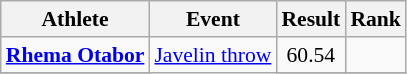<table class=wikitable style=font-size:90%;text-align:center>
<tr>
<th>Athlete</th>
<th>Event</th>
<th>Result</th>
<th>Rank</th>
</tr>
<tr>
<td align=left><strong><a href='#'>Rhema Otabor</a></strong></td>
<td align=left rowspan=2><a href='#'>Javelin throw</a></td>
<td>60.54</td>
<td></td>
</tr>
<tr>
</tr>
</table>
